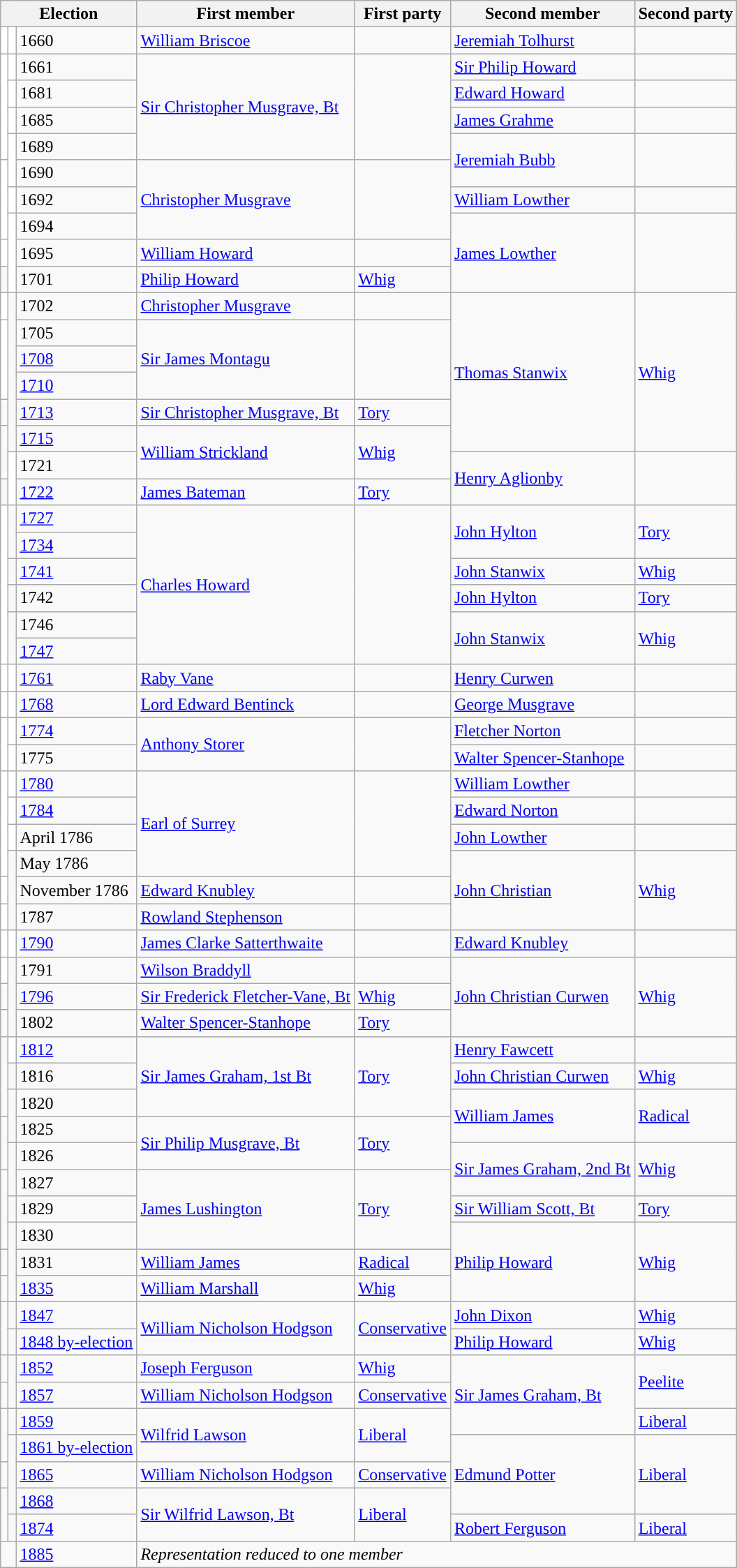<table class="wikitable">
<tr>
<th colspan="3">Election</th>
<th>First member</th>
<th>First party</th>
<th>Second member</th>
<th>Second party</th>
</tr>
<tr>
<td style="color:inherit;background-color: white"></td>
<td style="color:inherit;background-color: white"></td>
<td>1660</td>
<td><a href='#'>William Briscoe</a></td>
<td></td>
<td><a href='#'>Jeremiah Tolhurst</a></td>
<td></td>
</tr>
<tr>
<td rowspan="4" style="color:inherit;background-color: white"></td>
<td style="color:inherit;background-color: white"></td>
<td>1661</td>
<td rowspan="4"><a href='#'>Sir Christopher Musgrave, Bt</a></td>
<td rowspan="4"></td>
<td><a href='#'>Sir Philip Howard</a></td>
<td></td>
</tr>
<tr>
<td style="color:inherit;background-color: white"></td>
<td>1681</td>
<td><a href='#'>Edward Howard</a></td>
<td></td>
</tr>
<tr>
<td style="color:inherit;background-color: white"></td>
<td>1685</td>
<td><a href='#'>James Grahme</a></td>
<td></td>
</tr>
<tr>
<td rowspan="2" style="color:inherit;background-color: white"></td>
<td>1689</td>
<td rowspan="2"><a href='#'>Jeremiah Bubb</a></td>
<td rowspan="2"></td>
</tr>
<tr>
<td rowspan="3" style="color:inherit;background-color: white"></td>
<td>1690</td>
<td rowspan="3"><a href='#'>Christopher Musgrave</a></td>
<td rowspan="3"></td>
</tr>
<tr>
<td style="color:inherit;background-color: white"></td>
<td>1692</td>
<td><a href='#'>William Lowther</a></td>
<td></td>
</tr>
<tr>
<td rowspan="3" style="color:inherit;background-color: white"></td>
<td>1694</td>
<td rowspan="3"><a href='#'>James Lowther</a></td>
<td rowspan="3"></td>
</tr>
<tr>
<td style="color:inherit;background-color: white"></td>
<td>1695</td>
<td><a href='#'>William Howard</a></td>
<td></td>
</tr>
<tr>
<td style="color:inherit;background-color: "></td>
<td>1701</td>
<td><a href='#'>Philip Howard</a></td>
<td><a href='#'>Whig</a></td>
</tr>
<tr>
<td style="color:inherit;background-color: white"></td>
<td rowspan="6" style="color:inherit;background-color: "></td>
<td>1702</td>
<td><a href='#'>Christopher Musgrave</a></td>
<td></td>
<td rowspan="6"><a href='#'>Thomas Stanwix</a></td>
<td rowspan="6"><a href='#'>Whig</a></td>
</tr>
<tr>
<td rowspan="3" style="color:inherit;background-color: white"></td>
<td>1705</td>
<td rowspan="3"><a href='#'>Sir James Montagu</a></td>
<td rowspan="3"></td>
</tr>
<tr>
<td><a href='#'>1708</a></td>
</tr>
<tr>
<td><a href='#'>1710</a></td>
</tr>
<tr>
<td style="color:inherit;background-color: "></td>
<td><a href='#'>1713</a></td>
<td><a href='#'>Sir Christopher Musgrave, Bt</a></td>
<td><a href='#'>Tory</a></td>
</tr>
<tr>
<td rowspan="2" style="color:inherit;background-color: "></td>
<td><a href='#'>1715</a></td>
<td rowspan="2"><a href='#'>William Strickland</a></td>
<td rowspan="2"><a href='#'>Whig</a></td>
</tr>
<tr>
<td rowspan="2" style="color:inherit;background-color: white"></td>
<td>1721</td>
<td rowspan="2"><a href='#'>Henry Aglionby</a></td>
<td rowspan="2"></td>
</tr>
<tr>
<td style="color:inherit;background-color: "></td>
<td><a href='#'>1722</a></td>
<td><a href='#'>James Bateman</a></td>
<td><a href='#'>Tory</a></td>
</tr>
<tr>
<td rowspan="6" style="color:inherit;background-color: white"></td>
<td rowspan="2" style="color:inherit;background-color: "></td>
<td><a href='#'>1727</a></td>
<td rowspan="6"><a href='#'>Charles Howard</a></td>
<td rowspan="6"></td>
<td rowspan="2"><a href='#'>John Hylton</a></td>
<td rowspan="2"><a href='#'>Tory</a></td>
</tr>
<tr>
<td><a href='#'>1734</a></td>
</tr>
<tr>
<td style="color:inherit;background-color: "></td>
<td><a href='#'>1741</a></td>
<td><a href='#'>John Stanwix</a></td>
<td><a href='#'>Whig</a></td>
</tr>
<tr>
<td style="color:inherit;background-color: "></td>
<td>1742</td>
<td><a href='#'>John Hylton</a></td>
<td><a href='#'>Tory</a></td>
</tr>
<tr>
<td rowspan="2" style="color:inherit;background-color: "></td>
<td>1746</td>
<td rowspan="2"><a href='#'>John Stanwix</a></td>
<td rowspan="2"><a href='#'>Whig</a></td>
</tr>
<tr>
<td><a href='#'>1747</a></td>
</tr>
<tr>
<td style="color:inherit;background-color: white"></td>
<td style="color:inherit;background-color: white"></td>
<td><a href='#'>1761</a></td>
<td><a href='#'>Raby Vane</a></td>
<td></td>
<td><a href='#'>Henry Curwen</a></td>
<td></td>
</tr>
<tr>
<td style="color:inherit;background-color: white"></td>
<td style="color:inherit;background-color: white"></td>
<td><a href='#'>1768</a></td>
<td><a href='#'>Lord Edward Bentinck</a></td>
<td></td>
<td><a href='#'>George Musgrave</a></td>
<td></td>
</tr>
<tr>
<td rowspan="2" style="color:inherit;background-color: white"></td>
<td style="color:inherit;background-color: white"></td>
<td><a href='#'>1774</a></td>
<td rowspan="2"><a href='#'>Anthony Storer</a></td>
<td rowspan="2"></td>
<td><a href='#'>Fletcher Norton</a></td>
<td></td>
</tr>
<tr>
<td style="color:inherit;background-color: white"></td>
<td>1775</td>
<td><a href='#'>Walter Spencer-Stanhope</a></td>
<td></td>
</tr>
<tr>
<td rowspan="4" style="color:inherit;background-color: white"></td>
<td style="color:inherit;background-color: white"></td>
<td><a href='#'>1780</a></td>
<td rowspan="4"><a href='#'>Earl of Surrey</a></td>
<td rowspan="4"></td>
<td><a href='#'>William Lowther</a></td>
<td></td>
</tr>
<tr>
<td style="color:inherit;background-color: white"></td>
<td><a href='#'>1784</a></td>
<td><a href='#'>Edward Norton</a></td>
<td></td>
</tr>
<tr>
<td style="color:inherit;background-color: white"></td>
<td>April 1786</td>
<td><a href='#'>John Lowther</a></td>
<td></td>
</tr>
<tr>
<td rowspan="3" style="color:inherit;background-color: "></td>
<td>May 1786</td>
<td rowspan="3"><a href='#'>John Christian</a></td>
<td rowspan="3"><a href='#'>Whig</a></td>
</tr>
<tr>
<td style="color:inherit;background-color: white"></td>
<td>November 1786</td>
<td><a href='#'>Edward Knubley</a></td>
<td></td>
</tr>
<tr>
<td style="color:inherit;background-color: white"></td>
<td>1787</td>
<td><a href='#'>Rowland Stephenson</a></td>
<td></td>
</tr>
<tr>
<td style="color:inherit;background-color: white"></td>
<td style="color:inherit;background-color: white"></td>
<td><a href='#'>1790</a></td>
<td><a href='#'>James Clarke Satterthwaite</a></td>
<td></td>
<td><a href='#'>Edward Knubley</a></td>
<td></td>
</tr>
<tr>
<td style="color:inherit;background-color: white"></td>
<td rowspan="3" style="color:inherit;background-color: "></td>
<td>1791</td>
<td><a href='#'>Wilson Braddyll</a></td>
<td></td>
<td rowspan="3"><a href='#'>John Christian Curwen</a></td>
<td rowspan="3"><a href='#'>Whig</a></td>
</tr>
<tr>
<td style="color:inherit;background-color: "></td>
<td><a href='#'>1796</a></td>
<td><a href='#'>Sir Frederick Fletcher-Vane, Bt</a></td>
<td><a href='#'>Whig</a></td>
</tr>
<tr>
<td style="color:inherit;background-color: "></td>
<td>1802</td>
<td><a href='#'>Walter Spencer-Stanhope</a></td>
<td><a href='#'>Tory</a></td>
</tr>
<tr>
<td rowspan="3" style="color:inherit;background-color: "></td>
<td style="color:inherit;background-color: white"></td>
<td><a href='#'>1812</a></td>
<td rowspan="3"><a href='#'>Sir James Graham, 1st Bt</a></td>
<td rowspan="3"><a href='#'>Tory</a></td>
<td><a href='#'>Henry Fawcett</a></td>
<td></td>
</tr>
<tr>
<td style="color:inherit;background-color: "></td>
<td>1816</td>
<td><a href='#'>John Christian Curwen</a></td>
<td><a href='#'>Whig</a></td>
</tr>
<tr>
<td rowspan="2" style="color:inherit;background-color: "></td>
<td>1820</td>
<td rowspan="2"><a href='#'>William James</a></td>
<td rowspan="2"><a href='#'>Radical</a></td>
</tr>
<tr>
<td rowspan="2" style="color:inherit;background-color: "></td>
<td>1825</td>
<td rowspan="2"><a href='#'>Sir Philip Musgrave, Bt</a></td>
<td rowspan="2"><a href='#'>Tory</a></td>
</tr>
<tr>
<td rowspan="2" style="color:inherit;background-color: "></td>
<td>1826</td>
<td rowspan="2"><a href='#'>Sir James Graham, 2nd Bt</a></td>
<td rowspan="2"><a href='#'>Whig</a></td>
</tr>
<tr>
<td rowspan="3" style="color:inherit;background-color: "></td>
<td>1827</td>
<td rowspan="3"><a href='#'>James Lushington</a></td>
<td rowspan="3"><a href='#'>Tory</a></td>
</tr>
<tr>
<td style="color:inherit;background-color: "></td>
<td>1829</td>
<td><a href='#'>Sir William Scott, Bt</a></td>
<td><a href='#'>Tory</a></td>
</tr>
<tr>
<td rowspan="3" style="color:inherit;background-color: "></td>
<td>1830</td>
<td rowspan="3"><a href='#'>Philip Howard</a></td>
<td rowspan="3"><a href='#'>Whig</a></td>
</tr>
<tr>
<td style="color:inherit;background-color: "></td>
<td>1831</td>
<td><a href='#'>William James</a></td>
<td><a href='#'>Radical</a></td>
</tr>
<tr>
<td style="color:inherit;background-color: "></td>
<td><a href='#'>1835</a></td>
<td><a href='#'>William Marshall</a></td>
<td><a href='#'>Whig</a></td>
</tr>
<tr>
<td rowspan="2" style="color:inherit;background-color: "></td>
<td style="color:inherit;background-color: "></td>
<td><a href='#'>1847</a></td>
<td rowspan="2"><a href='#'>William Nicholson Hodgson</a></td>
<td rowspan="2"><a href='#'>Conservative</a></td>
<td><a href='#'>John Dixon</a></td>
<td><a href='#'>Whig</a></td>
</tr>
<tr>
<td style="color:inherit;background-color: "></td>
<td><a href='#'>1848 by-election</a></td>
<td><a href='#'>Philip Howard</a></td>
<td><a href='#'>Whig</a></td>
</tr>
<tr>
<td style="color:inherit;background-color: "></td>
<td rowspan="2" style="color:inherit;background-color: "></td>
<td><a href='#'>1852</a></td>
<td><a href='#'>Joseph Ferguson</a></td>
<td><a href='#'>Whig</a></td>
<td rowspan="3"><a href='#'>Sir James Graham, Bt</a></td>
<td rowspan="2"><a href='#'>Peelite</a></td>
</tr>
<tr>
<td style="color:inherit;background-color: "></td>
<td><a href='#'>1857</a></td>
<td><a href='#'>William Nicholson Hodgson</a></td>
<td><a href='#'>Conservative</a></td>
</tr>
<tr>
<td rowspan="2" style="color:inherit;background-color: "></td>
<td style="color:inherit;background-color: "></td>
<td><a href='#'>1859</a></td>
<td rowspan="2"><a href='#'>Wilfrid Lawson</a></td>
<td rowspan="2"><a href='#'>Liberal</a></td>
<td><a href='#'>Liberal</a></td>
</tr>
<tr>
<td rowspan="3" style="color:inherit;background-color: "></td>
<td><a href='#'>1861 by-election</a></td>
<td rowspan="3"><a href='#'>Edmund Potter</a></td>
<td rowspan="3"><a href='#'>Liberal</a></td>
</tr>
<tr>
<td style="color:inherit;background-color: "></td>
<td><a href='#'>1865</a></td>
<td><a href='#'>William Nicholson Hodgson</a></td>
<td><a href='#'>Conservative</a></td>
</tr>
<tr>
<td rowspan="2" style="color:inherit;background-color: "></td>
<td><a href='#'>1868</a></td>
<td rowspan="2"><a href='#'>Sir Wilfrid Lawson, Bt</a></td>
<td rowspan="2"><a href='#'>Liberal</a></td>
</tr>
<tr>
<td style="color:inherit;background-color: "></td>
<td><a href='#'>1874</a></td>
<td><a href='#'>Robert Ferguson</a></td>
<td><a href='#'>Liberal</a></td>
</tr>
<tr>
<td colspan="2"></td>
<td><a href='#'>1885</a></td>
<td colspan="4"><em>Representation reduced to one member</em></td>
</tr>
</table>
